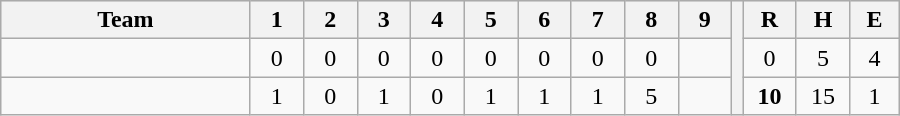<table border=1 cellspacing=0 width=600 style="margin-left:3em;" class="wikitable">
<tr style="text-align:center; background-color:#e6e6e6;">
<th align=left width=28%>Team</th>
<th width=6%>1</th>
<th width=6%>2</th>
<th width=6%>3</th>
<th width=6%>4</th>
<th width=6%>5</th>
<th width=6%>6</th>
<th width=6%>7</th>
<th width=6%>8</th>
<th width=6%>9</th>
<th rowspan="3" width=0.5%></th>
<th width=6%>R</th>
<th width=6%>H</th>
<th width=6%>E</th>
</tr>
<tr style="text-align:center;">
<td align=left></td>
<td>0</td>
<td>0</td>
<td>0</td>
<td>0</td>
<td>0</td>
<td>0</td>
<td>0</td>
<td>0</td>
<td></td>
<td>0</td>
<td>5</td>
<td>4</td>
</tr>
<tr style="text-align:center;">
<td align=left></td>
<td>1</td>
<td>0</td>
<td>1</td>
<td>0</td>
<td>1</td>
<td>1</td>
<td>1</td>
<td>5</td>
<td></td>
<td><strong>10</strong></td>
<td>15</td>
<td>1</td>
</tr>
</table>
